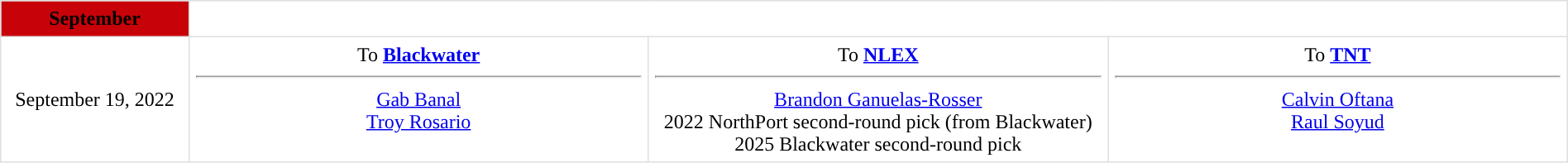<table border=1 style="border-collapse:collapse; text-align: center; width: 100%" bordercolor="#DFDFDF"  cellpadding="5">
<tr bgcolor="eeeeee">
<th style="background:#C70309; color:#000000; ">September</th>
</tr>
<tr>
<td style="width:12%">September 19, 2022</td>
<td style="width:29.3%" valign="top">To <strong><a href='#'>Blackwater</a></strong><hr><a href='#'>Gab Banal</a><br><a href='#'>Troy Rosario</a></td>
<td style="width:29.3%" valign="top">To <strong><a href='#'>NLEX</a></strong><hr><a href='#'>Brandon Ganuelas-Rosser</a><br>2022 NorthPort second-round pick (from Blackwater)<br>2025 Blackwater second-round pick</td>
<td style="width:29.3%" valign="top">To <strong><a href='#'>TNT</a></strong><hr><a href='#'>Calvin Oftana</a><br><a href='#'>Raul Soyud</a></td>
</tr>
</table>
